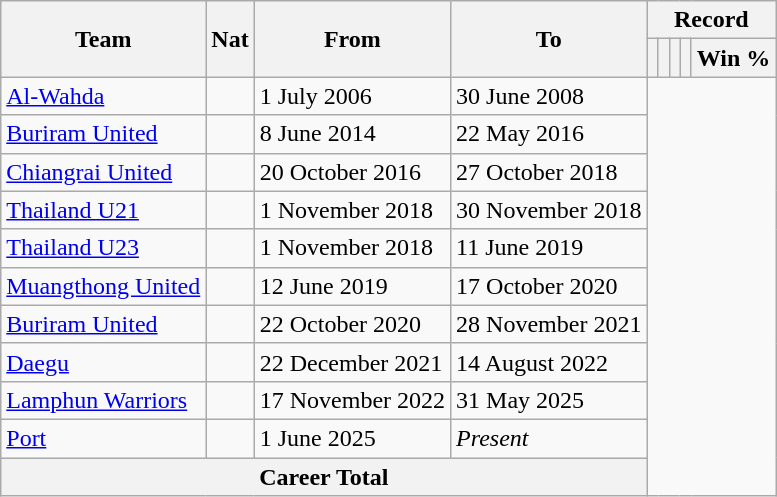<table class=wikitable style=text-align:center>
<tr>
<th rowspan=2>Team</th>
<th rowspan=2>Nat</th>
<th rowspan=2>From</th>
<th rowspan=2>To</th>
<th colspan=7>Record</th>
</tr>
<tr>
<th></th>
<th></th>
<th></th>
<th></th>
<th>Win %</th>
</tr>
<tr>
<td align=left><a href='#'>Al-Wahda</a></td>
<td></td>
<td align=left>1 July 2006</td>
<td align=left>30 June 2008<br></td>
</tr>
<tr>
<td align=left><a href='#'>Buriram United</a></td>
<td></td>
<td align=left>8 June 2014</td>
<td align=left>22 May 2016<br></td>
</tr>
<tr>
<td align=left><a href='#'>Chiangrai United</a></td>
<td></td>
<td align=left>20 October 2016</td>
<td align=left>27 October 2018<br></td>
</tr>
<tr>
<td align=left><a href='#'>Thailand U21</a></td>
<td></td>
<td align=left>1 November 2018</td>
<td align=left>30 November 2018<br></td>
</tr>
<tr>
<td align=left><a href='#'>Thailand U23</a></td>
<td></td>
<td align=left>1 November 2018</td>
<td align=left>11 June 2019<br></td>
</tr>
<tr>
<td align=left><a href='#'>Muangthong United</a></td>
<td></td>
<td align=left>12 June 2019</td>
<td align=left>17 October 2020<br></td>
</tr>
<tr>
<td align=left><a href='#'>Buriram United</a></td>
<td></td>
<td align=left>22 October 2020</td>
<td align=left>28 November 2021<br></td>
</tr>
<tr>
<td align=left><a href='#'>Daegu</a></td>
<td></td>
<td align=left>22 December 2021</td>
<td align=left>14 August 2022<br></td>
</tr>
<tr>
<td align=left><a href='#'>Lamphun Warriors</a></td>
<td></td>
<td align=left>17 November 2022</td>
<td align=left>31 May 2025<br></td>
</tr>
<tr>
<td align=left><a href='#'>Port</a></td>
<td></td>
<td align=left>1 June 2025</td>
<td align=left><em>Present</em><br></td>
</tr>
<tr>
<th colspan=4>Career Total<br></th>
</tr>
</table>
